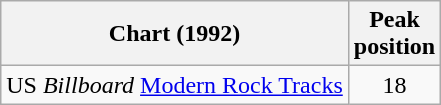<table class="wikitable">
<tr>
<th>Chart (1992)</th>
<th>Peak<br>position</th>
</tr>
<tr>
<td>US <em>Billboard</em> <a href='#'>Modern Rock Tracks</a></td>
<td style="text-align:center;">18</td>
</tr>
</table>
